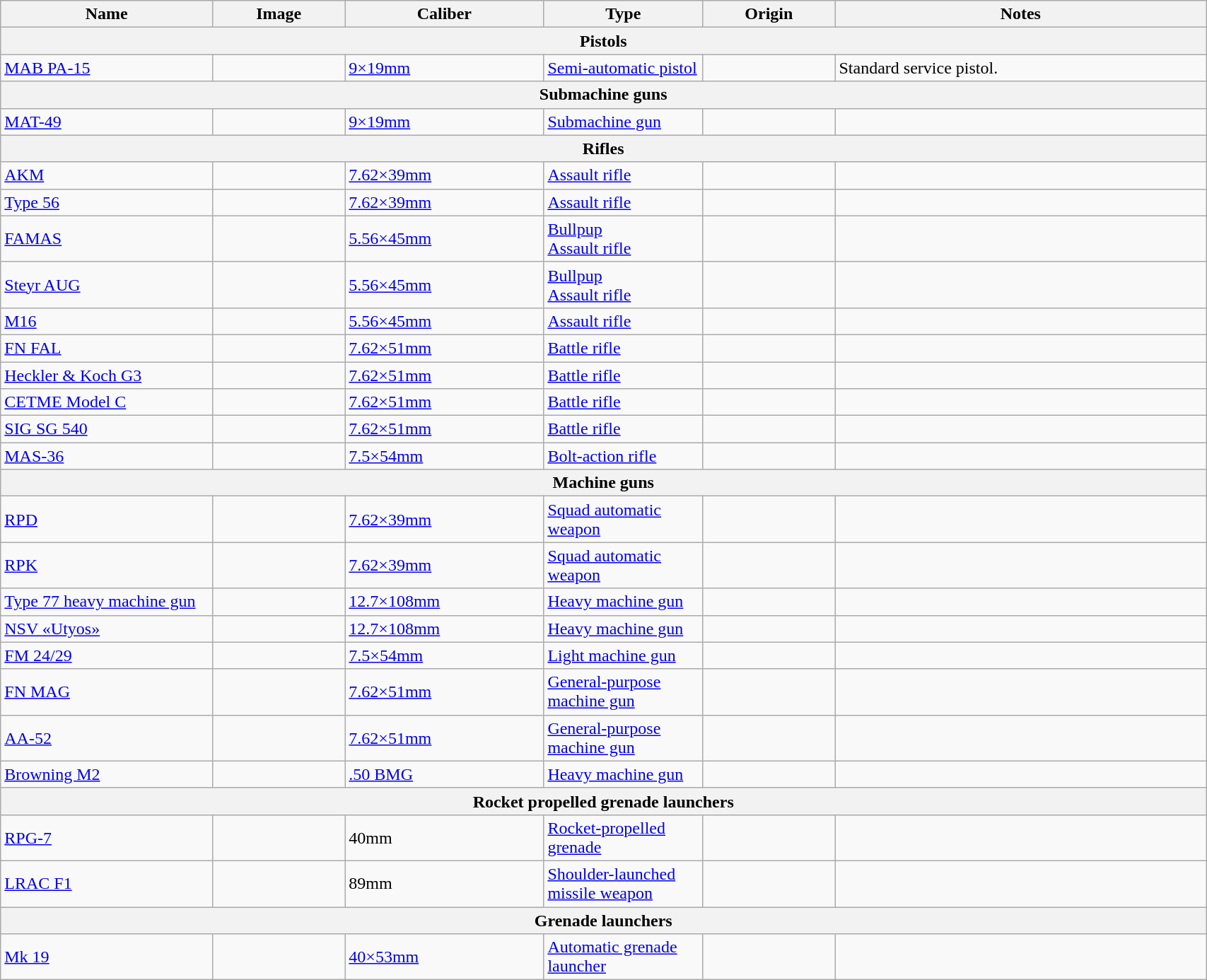<table class="wikitable" style="width:90%;">
<tr>
<th width=16%>Name</th>
<th width=10%>Image</th>
<th width=15%>Caliber</th>
<th width=12%>Type</th>
<th width=10%>Origin</th>
<th width=28%>Notes</th>
</tr>
<tr>
<th colspan="6">Pistols</th>
</tr>
<tr>
<td><a href='#'>MAB PA-15</a></td>
<td></td>
<td><a href='#'>9×19mm</a></td>
<td><a href='#'>Semi-automatic pistol</a></td>
<td></td>
<td>Standard service pistol.</td>
</tr>
<tr>
<th colspan="6">Submachine guns</th>
</tr>
<tr>
<td><a href='#'>MAT-49</a></td>
<td></td>
<td><a href='#'>9×19mm</a></td>
<td><a href='#'>Submachine gun</a></td>
<td></td>
<td></td>
</tr>
<tr>
<th colspan="6">Rifles</th>
</tr>
<tr>
<td><a href='#'>AKM</a></td>
<td></td>
<td><a href='#'>7.62×39mm</a></td>
<td><a href='#'>Assault rifle</a></td>
<td></td>
<td></td>
</tr>
<tr>
<td><a href='#'>Type 56</a></td>
<td></td>
<td><a href='#'>7.62×39mm</a></td>
<td><a href='#'>Assault rifle</a></td>
<td></td>
<td></td>
</tr>
<tr>
<td><a href='#'>FAMAS</a></td>
<td></td>
<td><a href='#'>5.56×45mm</a></td>
<td><a href='#'>Bullpup</a><br><a href='#'>Assault rifle</a></td>
<td></td>
<td></td>
</tr>
<tr>
<td><a href='#'>Steyr AUG</a></td>
<td></td>
<td><a href='#'>5.56×45mm</a></td>
<td><a href='#'>Bullpup</a><br><a href='#'>Assault rifle</a></td>
<td></td>
<td></td>
</tr>
<tr>
<td><a href='#'>M16</a></td>
<td></td>
<td><a href='#'>5.56×45mm</a></td>
<td><a href='#'>Assault rifle</a></td>
<td></td>
<td></td>
</tr>
<tr>
<td><a href='#'>FN FAL</a></td>
<td></td>
<td><a href='#'>7.62×51mm</a></td>
<td><a href='#'>Battle rifle</a></td>
<td></td>
<td></td>
</tr>
<tr>
<td><a href='#'>Heckler & Koch G3</a></td>
<td></td>
<td><a href='#'>7.62×51mm</a></td>
<td><a href='#'>Battle rifle</a></td>
<td></td>
<td></td>
</tr>
<tr>
<td><a href='#'>CETME Model C</a></td>
<td></td>
<td><a href='#'>7.62×51mm</a></td>
<td><a href='#'>Battle rifle</a></td>
<td></td>
<td></td>
</tr>
<tr>
<td><a href='#'>SIG SG 540</a></td>
<td></td>
<td><a href='#'>7.62×51mm</a></td>
<td><a href='#'>Battle rifle</a></td>
<td></td>
<td></td>
</tr>
<tr>
<td><a href='#'>MAS-36</a></td>
<td></td>
<td><a href='#'>7.5×54mm</a></td>
<td><a href='#'>Bolt-action rifle</a></td>
<td></td>
<td></td>
</tr>
<tr>
<th colspan="6">Machine guns</th>
</tr>
<tr>
<td><a href='#'>RPD</a></td>
<td></td>
<td><a href='#'>7.62×39mm</a></td>
<td><a href='#'>Squad automatic weapon</a></td>
<td></td>
<td></td>
</tr>
<tr>
<td><a href='#'>RPK</a></td>
<td></td>
<td><a href='#'>7.62×39mm</a></td>
<td><a href='#'>Squad automatic weapon</a></td>
<td></td>
<td></td>
</tr>
<tr>
<td><a href='#'>Type 77 heavy machine gun</a></td>
<td></td>
<td><a href='#'>12.7×108mm</a></td>
<td><a href='#'>Heavy machine gun</a></td>
<td></td>
<td></td>
</tr>
<tr>
<td><a href='#'>NSV «Utyos»</a></td>
<td></td>
<td><a href='#'>12.7×108mm</a></td>
<td><a href='#'>Heavy machine gun</a></td>
<td></td>
<td></td>
</tr>
<tr>
<td><a href='#'>FM 24/29</a></td>
<td></td>
<td><a href='#'>7.5×54mm</a></td>
<td><a href='#'>Light machine gun</a></td>
<td></td>
<td></td>
</tr>
<tr>
<td><a href='#'>FN MAG</a></td>
<td></td>
<td><a href='#'>7.62×51mm</a></td>
<td><a href='#'>General-purpose machine gun</a></td>
<td></td>
<td></td>
</tr>
<tr>
<td><a href='#'>AA-52</a></td>
<td></td>
<td><a href='#'>7.62×51mm</a></td>
<td><a href='#'>General-purpose machine gun</a></td>
<td></td>
<td></td>
</tr>
<tr>
<td><a href='#'>Browning M2</a></td>
<td></td>
<td><a href='#'>.50 BMG</a></td>
<td><a href='#'>Heavy machine gun</a></td>
<td></td>
<td></td>
</tr>
<tr>
<th colspan="6">Rocket propelled grenade launchers</th>
</tr>
<tr>
<td><a href='#'>RPG-7</a></td>
<td></td>
<td>40mm</td>
<td><a href='#'>Rocket-propelled grenade</a></td>
<td></td>
<td></td>
</tr>
<tr>
<td><a href='#'>LRAC F1</a></td>
<td></td>
<td>89mm</td>
<td><a href='#'>Shoulder-launched missile weapon</a></td>
<td></td>
<td></td>
</tr>
<tr>
<th colspan="6">Grenade launchers</th>
</tr>
<tr>
<td><a href='#'>Mk 19</a></td>
<td></td>
<td><a href='#'>40×53mm</a></td>
<td><a href='#'>Automatic grenade launcher</a></td>
<td></td>
<td></td>
</tr>
</table>
